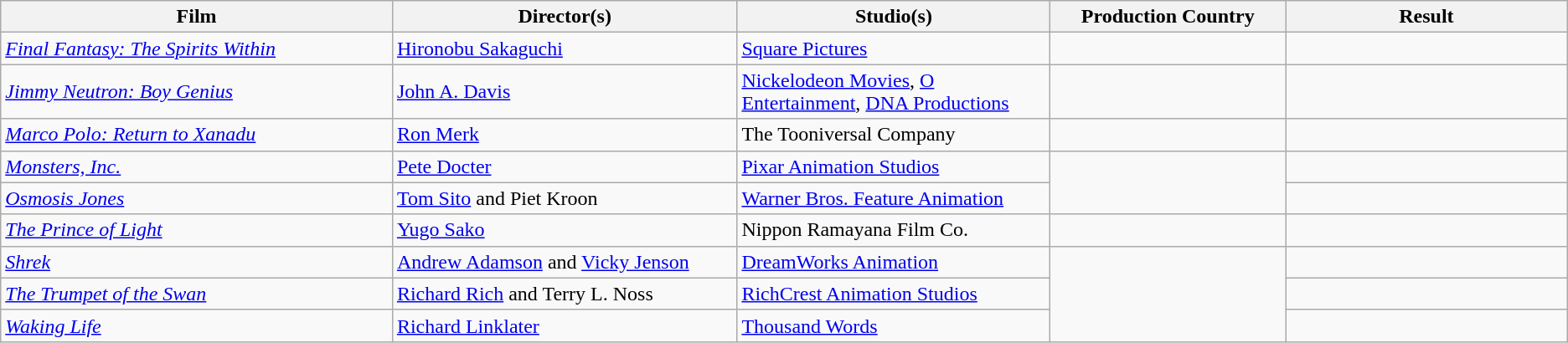<table class="wikitable">
<tr>
<th scope="col" style="width:25%;">Film</th>
<th scope="col" style="width:22%;">Director(s)</th>
<th scope="col" style="width:20%;">Studio(s)</th>
<th scope="col" style="width:15%;">Production Country</th>
<th scope="col">Result</th>
</tr>
<tr>
<td><em><a href='#'>Final Fantasy: The Spirits Within</a></em></td>
<td><a href='#'>Hironobu Sakaguchi</a></td>
<td><a href='#'>Square Pictures</a></td>
<td><br></td>
<td></td>
</tr>
<tr>
<td><em><a href='#'>Jimmy Neutron: Boy Genius</a></em></td>
<td><a href='#'>John A. Davis</a></td>
<td><a href='#'>Nickelodeon Movies</a>, <a href='#'>O Entertainment</a>, <a href='#'>DNA Productions</a></td>
<td></td>
<td></td>
</tr>
<tr>
<td><em><a href='#'>Marco Polo: Return to Xanadu</a></em></td>
<td><a href='#'>Ron Merk</a></td>
<td>The Tooniversal Company</td>
<td></td>
<td></td>
</tr>
<tr>
<td><em><a href='#'>Monsters, Inc.</a></em></td>
<td><a href='#'>Pete Docter</a></td>
<td><a href='#'>Pixar Animation Studios</a></td>
<td rowspan="2"></td>
<td></td>
</tr>
<tr>
<td><em><a href='#'>Osmosis Jones</a></em></td>
<td><a href='#'>Tom Sito</a> and Piet Kroon</td>
<td><a href='#'>Warner Bros. Feature Animation</a></td>
<td></td>
</tr>
<tr>
<td><em><a href='#'>The Prince of Light</a></em></td>
<td><a href='#'>Yugo Sako</a></td>
<td>Nippon Ramayana Film Co.</td>
<td><br></td>
<td></td>
</tr>
<tr>
<td><em><a href='#'>Shrek</a></em></td>
<td><a href='#'>Andrew Adamson</a> and <a href='#'>Vicky Jenson</a></td>
<td><a href='#'>DreamWorks Animation</a></td>
<td rowspan="3"></td>
<td></td>
</tr>
<tr>
<td><em><a href='#'>The Trumpet of the Swan</a></em></td>
<td><a href='#'>Richard Rich</a> and Terry L. Noss</td>
<td><a href='#'>RichCrest Animation Studios</a></td>
<td></td>
</tr>
<tr>
<td><em><a href='#'>Waking Life</a></em></td>
<td><a href='#'>Richard Linklater</a></td>
<td><a href='#'>Thousand Words</a></td>
<td></td>
</tr>
</table>
